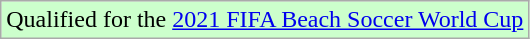<table class="wikitable">
<tr bgcolor="#ccffcc">
<td>Qualified for the <a href='#'>2021 FIFA Beach Soccer World Cup</a></td>
</tr>
</table>
